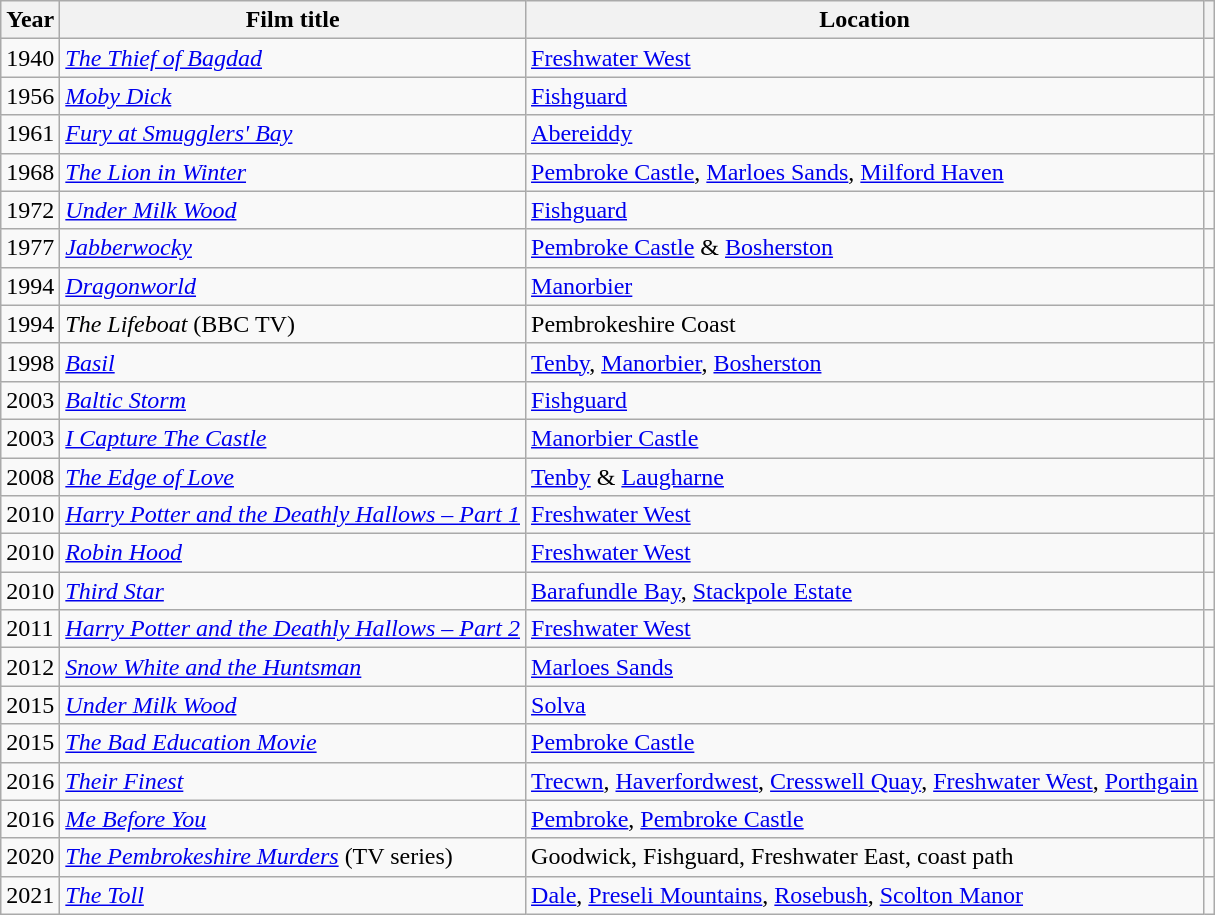<table class="wikitable collapsible">
<tr>
<th>Year</th>
<th>Film title</th>
<th>Location</th>
<th></th>
</tr>
<tr>
<td>1940</td>
<td><em><a href='#'>The Thief of Bagdad</a></em></td>
<td><a href='#'>Freshwater West</a></td>
<td></td>
</tr>
<tr>
<td>1956</td>
<td><em><a href='#'>Moby Dick</a></em></td>
<td><a href='#'>Fishguard</a></td>
<td></td>
</tr>
<tr>
<td>1961</td>
<td><em><a href='#'>Fury at Smugglers' Bay</a></em></td>
<td><a href='#'>Abereiddy</a></td>
<td></td>
</tr>
<tr>
<td>1968</td>
<td><em><a href='#'>The Lion in Winter</a></em></td>
<td><a href='#'>Pembroke Castle</a>, <a href='#'>Marloes Sands</a>, <a href='#'>Milford Haven</a></td>
<td></td>
</tr>
<tr>
<td>1972</td>
<td><em><a href='#'>Under Milk Wood</a></em></td>
<td><a href='#'>Fishguard</a></td>
<td></td>
</tr>
<tr>
<td>1977</td>
<td><em><a href='#'>Jabberwocky</a></em></td>
<td><a href='#'>Pembroke Castle</a> & <a href='#'>Bosherston</a></td>
<td></td>
</tr>
<tr>
<td>1994</td>
<td><em><a href='#'>Dragonworld</a></em></td>
<td><a href='#'>Manorbier</a></td>
<td></td>
</tr>
<tr>
<td>1994</td>
<td><em>The Lifeboat</em> (BBC TV)</td>
<td>Pembrokeshire Coast</td>
<td></td>
</tr>
<tr>
<td>1998</td>
<td><em><a href='#'>Basil</a></em></td>
<td><a href='#'>Tenby</a>, <a href='#'>Manorbier</a>, <a href='#'>Bosherston</a></td>
<td></td>
</tr>
<tr>
<td>2003</td>
<td><em><a href='#'>Baltic Storm</a></em></td>
<td><a href='#'>Fishguard</a></td>
<td></td>
</tr>
<tr>
<td>2003</td>
<td><em><a href='#'>I Capture The Castle</a></em></td>
<td><a href='#'>Manorbier Castle</a></td>
<td></td>
</tr>
<tr>
<td>2008</td>
<td><em><a href='#'>The Edge of Love</a></em></td>
<td><a href='#'>Tenby</a> & <a href='#'>Laugharne</a></td>
<td></td>
</tr>
<tr>
<td>2010</td>
<td><em><a href='#'>Harry Potter and the Deathly Hallows – Part 1</a></em></td>
<td><a href='#'>Freshwater West</a></td>
<td></td>
</tr>
<tr>
<td>2010</td>
<td><em><a href='#'>Robin Hood</a></em></td>
<td><a href='#'>Freshwater West</a></td>
<td></td>
</tr>
<tr>
<td>2010</td>
<td><em><a href='#'>Third Star</a></em></td>
<td><a href='#'>Barafundle Bay</a>, <a href='#'>Stackpole Estate</a></td>
<td></td>
</tr>
<tr>
<td>2011</td>
<td><em><a href='#'>Harry Potter and the Deathly Hallows – Part 2</a></em></td>
<td><a href='#'>Freshwater West</a></td>
<td></td>
</tr>
<tr>
<td>2012</td>
<td><em><a href='#'>Snow White and the Huntsman</a></em></td>
<td><a href='#'>Marloes Sands</a></td>
<td></td>
</tr>
<tr>
<td>2015</td>
<td><em><a href='#'>Under Milk Wood</a></em></td>
<td><a href='#'>Solva</a></td>
<td></td>
</tr>
<tr>
<td>2015</td>
<td><em><a href='#'>The Bad Education Movie</a></em></td>
<td><a href='#'>Pembroke Castle</a></td>
<td></td>
</tr>
<tr>
<td>2016</td>
<td><em><a href='#'>Their Finest</a></em></td>
<td><a href='#'>Trecwn</a>, <a href='#'>Haverfordwest</a>, <a href='#'>Cresswell Quay</a>, <a href='#'>Freshwater West</a>, <a href='#'>Porthgain</a></td>
<td></td>
</tr>
<tr>
<td>2016</td>
<td><em><a href='#'>Me Before You</a></em></td>
<td><a href='#'>Pembroke</a>, <a href='#'>Pembroke Castle</a></td>
<td></td>
</tr>
<tr>
<td>2020</td>
<td><em><a href='#'>The Pembrokeshire Murders</a></em> (TV series)</td>
<td>Goodwick, Fishguard, Freshwater East, coast path</td>
<td></td>
</tr>
<tr>
<td>2021</td>
<td><em><a href='#'>The Toll</a></em></td>
<td><a href='#'> Dale</a>, <a href='#'>Preseli Mountains</a>, <a href='#'>Rosebush</a>, <a href='#'>Scolton Manor</a></td>
<td></td>
</tr>
</table>
